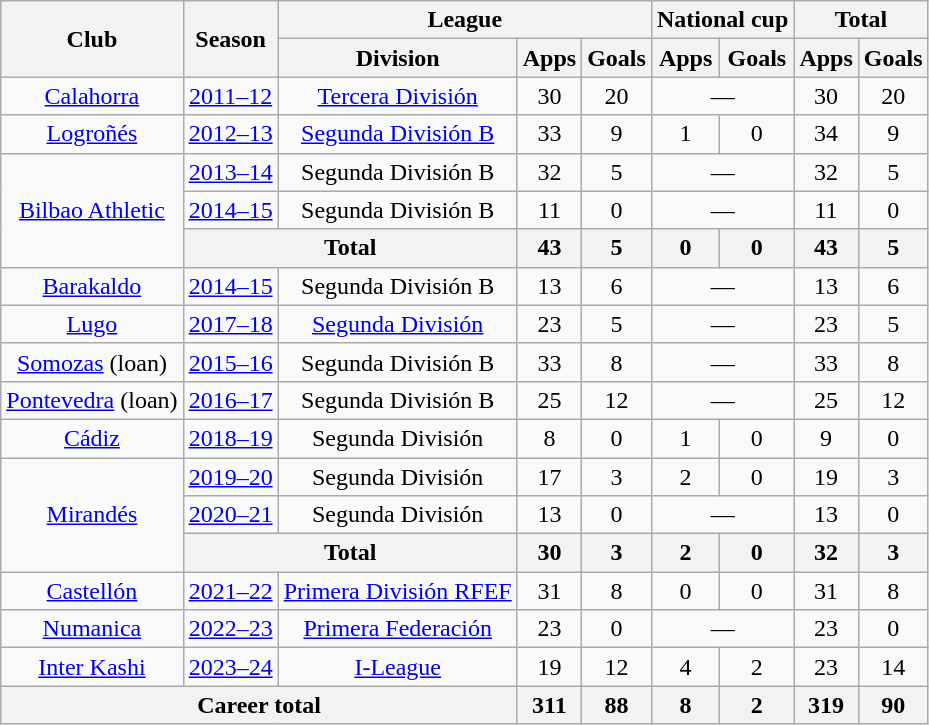<table class="wikitable" style="text-align: center;">
<tr>
<th rowspan="2">Club</th>
<th rowspan="2">Season</th>
<th colspan="3">League</th>
<th colspan="2">National cup</th>
<th colspan="2">Total</th>
</tr>
<tr>
<th>Division</th>
<th>Apps</th>
<th>Goals</th>
<th>Apps</th>
<th>Goals</th>
<th>Apps</th>
<th>Goals</th>
</tr>
<tr>
<td><a href='#'>Calahorra</a></td>
<td><a href='#'>2011–12</a></td>
<td><a href='#'>Tercera División</a></td>
<td>30</td>
<td>20</td>
<td colspan="2">—</td>
<td>30</td>
<td>20</td>
</tr>
<tr>
<td><a href='#'>Logroñés</a></td>
<td><a href='#'>2012–13</a></td>
<td><a href='#'>Segunda División B</a></td>
<td>33</td>
<td>9</td>
<td>1</td>
<td>0</td>
<td>34</td>
<td>9</td>
</tr>
<tr>
<td rowspan="3"><a href='#'>Bilbao Athletic</a></td>
<td><a href='#'>2013–14</a></td>
<td>Segunda División B</td>
<td>32</td>
<td>5</td>
<td colspan="2">—</td>
<td>32</td>
<td>5</td>
</tr>
<tr>
<td><a href='#'>2014–15</a></td>
<td>Segunda División B</td>
<td>11</td>
<td>0</td>
<td colspan="2">—</td>
<td>11</td>
<td>0</td>
</tr>
<tr>
<th colspan="2">Total</th>
<th>43</th>
<th>5</th>
<th>0</th>
<th>0</th>
<th>43</th>
<th>5</th>
</tr>
<tr>
<td><a href='#'>Barakaldo</a></td>
<td><a href='#'>2014–15</a></td>
<td>Segunda División B</td>
<td>13</td>
<td>6</td>
<td colspan="2">—</td>
<td>13</td>
<td>6</td>
</tr>
<tr>
<td><a href='#'>Lugo</a></td>
<td><a href='#'>2017–18</a></td>
<td><a href='#'>Segunda División</a></td>
<td>23</td>
<td>5</td>
<td colspan="2">—</td>
<td>23</td>
<td>5</td>
</tr>
<tr>
<td><a href='#'>Somozas</a> (loan)</td>
<td><a href='#'>2015–16</a></td>
<td>Segunda División B</td>
<td>33</td>
<td>8</td>
<td colspan="2">—</td>
<td>33</td>
<td>8</td>
</tr>
<tr>
<td><a href='#'>Pontevedra</a> (loan)</td>
<td><a href='#'>2016–17</a></td>
<td>Segunda División B</td>
<td>25</td>
<td>12</td>
<td colspan="2">—</td>
<td>25</td>
<td>12</td>
</tr>
<tr>
<td><a href='#'>Cádiz</a></td>
<td><a href='#'>2018–19</a></td>
<td>Segunda División</td>
<td>8</td>
<td>0</td>
<td>1</td>
<td>0</td>
<td>9</td>
<td>0</td>
</tr>
<tr>
<td rowspan="3"><a href='#'>Mirandés</a></td>
<td><a href='#'>2019–20</a></td>
<td>Segunda División</td>
<td>17</td>
<td>3</td>
<td>2</td>
<td>0</td>
<td>19</td>
<td>3</td>
</tr>
<tr>
<td><a href='#'>2020–21</a></td>
<td>Segunda División</td>
<td>13</td>
<td>0</td>
<td colspan="2">—</td>
<td>13</td>
<td>0</td>
</tr>
<tr>
<th colspan="2">Total</th>
<th>30</th>
<th>3</th>
<th>2</th>
<th>0</th>
<th>32</th>
<th>3</th>
</tr>
<tr>
<td><a href='#'>Castellón</a></td>
<td><a href='#'>2021–22</a></td>
<td><a href='#'>Primera División RFEF</a></td>
<td>31</td>
<td>8</td>
<td>0</td>
<td>0</td>
<td>31</td>
<td>8</td>
</tr>
<tr>
<td><a href='#'>Numanica</a></td>
<td><a href='#'>2022–23</a></td>
<td><a href='#'>Primera Federación</a></td>
<td>23</td>
<td>0</td>
<td colspan="2">—</td>
<td>23</td>
<td>0</td>
</tr>
<tr>
<td><a href='#'>Inter Kashi</a></td>
<td><a href='#'>2023–24</a></td>
<td><a href='#'>I-League</a></td>
<td>19</td>
<td>12</td>
<td>4</td>
<td>2</td>
<td>23</td>
<td>14</td>
</tr>
<tr>
<th colspan="3">Career total</th>
<th>311</th>
<th>88</th>
<th>8</th>
<th>2</th>
<th>319</th>
<th>90</th>
</tr>
</table>
